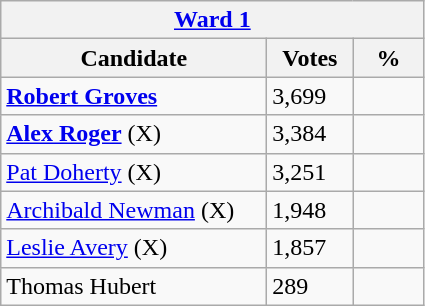<table class="wikitable">
<tr>
<th colspan="3"><a href='#'>Ward 1</a></th>
</tr>
<tr>
<th style="width: 170px">Candidate</th>
<th style="width: 50px">Votes</th>
<th style="width: 40px">%</th>
</tr>
<tr>
<td><strong><a href='#'>Robert Groves</a></strong></td>
<td>3,699</td>
<td></td>
</tr>
<tr>
<td><strong><a href='#'>Alex Roger</a></strong> (X)</td>
<td>3,384</td>
<td></td>
</tr>
<tr>
<td><a href='#'>Pat Doherty</a> (X)</td>
<td>3,251</td>
<td></td>
</tr>
<tr>
<td><a href='#'>Archibald Newman</a> (X)</td>
<td>1,948</td>
<td></td>
</tr>
<tr>
<td><a href='#'>Leslie Avery</a> (X)</td>
<td>1,857</td>
<td></td>
</tr>
<tr>
<td>Thomas Hubert</td>
<td>289</td>
<td></td>
</tr>
</table>
